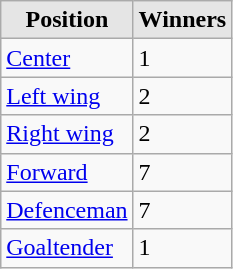<table class="wikitable">
<tr>
<th style="background:#e5e5e5;">Position</th>
<th style="background:#e5e5e5;">Winners</th>
</tr>
<tr>
<td><a href='#'>Center</a></td>
<td>1</td>
</tr>
<tr>
<td><a href='#'>Left wing</a></td>
<td>2</td>
</tr>
<tr>
<td><a href='#'>Right wing</a></td>
<td>2</td>
</tr>
<tr>
<td><a href='#'>Forward</a></td>
<td>7</td>
</tr>
<tr>
<td><a href='#'>Defenceman</a></td>
<td>7</td>
</tr>
<tr>
<td><a href='#'>Goaltender</a></td>
<td>1</td>
</tr>
</table>
